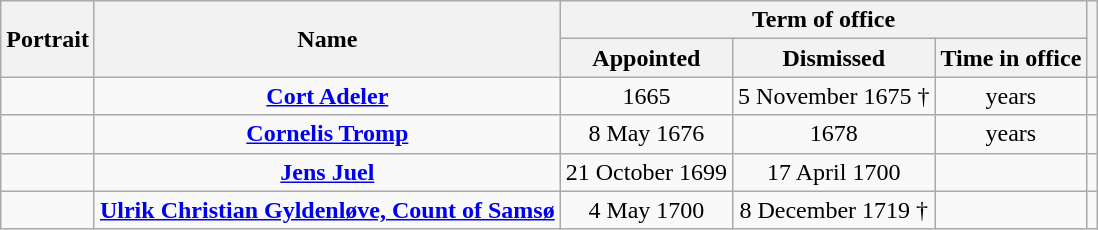<table class="wikitable" style="text-align:center">
<tr>
<th rowspan=2>Portrait</th>
<th rowspan=2>Name<br></th>
<th colspan=3>Term of office</th>
<th rowspan=2></th>
</tr>
<tr>
<th>Appointed</th>
<th>Dismissed</th>
<th>Time in office</th>
</tr>
<tr>
<td></td>
<td><strong><a href='#'>Cort Adeler</a></strong><br></td>
<td>1665</td>
<td>5 November 1675 †</td>
<td> years</td>
<td></td>
</tr>
<tr>
<td></td>
<td><strong><a href='#'>Cornelis Tromp</a></strong><br></td>
<td>8 May 1676</td>
<td>1678</td>
<td> years</td>
<td></td>
</tr>
<tr>
<td></td>
<td><strong><a href='#'>Jens Juel</a></strong><br></td>
<td>21 October 1699</td>
<td>17 April 1700</td>
<td></td>
<td></td>
</tr>
<tr>
<td></td>
<td><strong><a href='#'>Ulrik Christian Gyldenløve, Count of Samsø</a></strong><br></td>
<td>4 May 1700</td>
<td>8 December 1719 †</td>
<td></td>
<td></td>
</tr>
</table>
